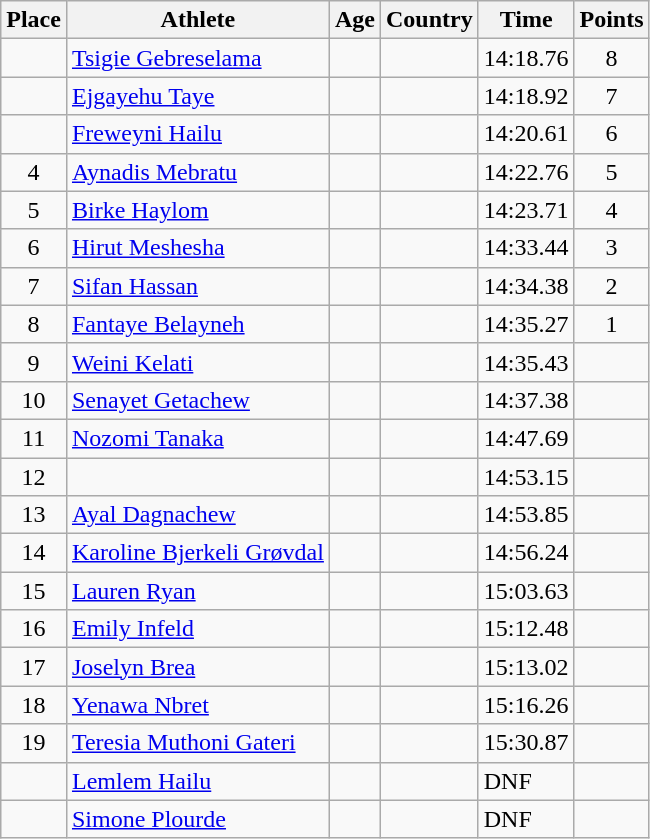<table class="wikitable mw-datatable sortable">
<tr>
<th>Place</th>
<th>Athlete</th>
<th>Age</th>
<th>Country</th>
<th>Time</th>
<th>Points</th>
</tr>
<tr>
<td align=center></td>
<td><a href='#'>Tsigie Gebreselama</a></td>
<td></td>
<td></td>
<td>14:18.76</td>
<td align=center>8</td>
</tr>
<tr>
<td align=center></td>
<td><a href='#'>Ejgayehu Taye</a></td>
<td></td>
<td></td>
<td>14:18.92</td>
<td align=center>7</td>
</tr>
<tr>
<td align=center></td>
<td><a href='#'>Freweyni Hailu</a></td>
<td></td>
<td></td>
<td>14:20.61</td>
<td align=center>6</td>
</tr>
<tr>
<td align=center>4</td>
<td><a href='#'>Aynadis Mebratu</a></td>
<td></td>
<td></td>
<td>14:22.76</td>
<td align=center>5</td>
</tr>
<tr>
<td align=center>5</td>
<td><a href='#'>Birke Haylom</a></td>
<td></td>
<td></td>
<td>14:23.71</td>
<td align=center>4</td>
</tr>
<tr>
<td align=center>6</td>
<td><a href='#'>Hirut Meshesha</a></td>
<td></td>
<td></td>
<td>14:33.44</td>
<td align=center>3</td>
</tr>
<tr>
<td align=center>7</td>
<td><a href='#'>Sifan Hassan</a></td>
<td></td>
<td></td>
<td>14:34.38</td>
<td align=center>2</td>
</tr>
<tr>
<td align=center>8</td>
<td><a href='#'>Fantaye Belayneh</a></td>
<td></td>
<td></td>
<td>14:35.27</td>
<td align=center>1</td>
</tr>
<tr>
<td align=center>9</td>
<td><a href='#'>Weini Kelati</a></td>
<td></td>
<td></td>
<td>14:35.43</td>
<td align=center></td>
</tr>
<tr>
<td align=center>10</td>
<td><a href='#'>Senayet Getachew</a></td>
<td></td>
<td></td>
<td>14:37.38</td>
<td align=center></td>
</tr>
<tr>
<td align=center>11</td>
<td><a href='#'>Nozomi Tanaka</a></td>
<td></td>
<td></td>
<td>14:47.69</td>
<td align=center></td>
</tr>
<tr>
<td align=center>12</td>
<td></td>
<td></td>
<td></td>
<td>14:53.15</td>
<td align=center></td>
</tr>
<tr>
<td align=center>13</td>
<td><a href='#'>Ayal Dagnachew</a></td>
<td></td>
<td></td>
<td>14:53.85</td>
<td align=center></td>
</tr>
<tr>
<td align=center>14</td>
<td><a href='#'>Karoline Bjerkeli Grøvdal</a></td>
<td></td>
<td></td>
<td>14:56.24</td>
<td align=center></td>
</tr>
<tr>
<td align=center>15</td>
<td><a href='#'>Lauren Ryan</a></td>
<td></td>
<td></td>
<td>15:03.63</td>
<td align=center></td>
</tr>
<tr>
<td align=center>16</td>
<td><a href='#'>Emily Infeld</a></td>
<td></td>
<td></td>
<td>15:12.48</td>
<td align=center></td>
</tr>
<tr>
<td align=center>17</td>
<td><a href='#'>Joselyn Brea</a></td>
<td></td>
<td></td>
<td>15:13.02</td>
<td align=center></td>
</tr>
<tr>
<td align=center>18</td>
<td><a href='#'>Yenawa Nbret</a></td>
<td></td>
<td></td>
<td>15:16.26</td>
<td align=center></td>
</tr>
<tr>
<td align=center>19</td>
<td><a href='#'>Teresia Muthoni Gateri</a></td>
<td></td>
<td></td>
<td>15:30.87</td>
<td align=center></td>
</tr>
<tr>
<td align=center></td>
<td><a href='#'>Lemlem Hailu</a></td>
<td></td>
<td></td>
<td>DNF</td>
<td align=center></td>
</tr>
<tr>
<td align=center></td>
<td><a href='#'>Simone Plourde</a></td>
<td></td>
<td></td>
<td>DNF</td>
<td align=center></td>
</tr>
</table>
